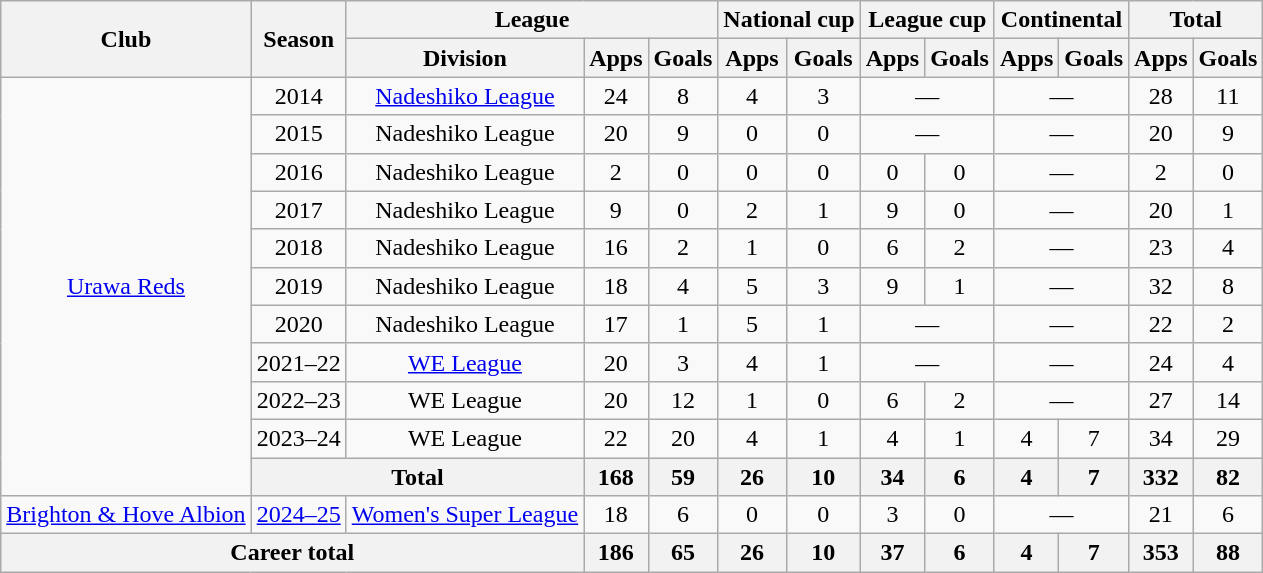<table class="wikitable" style="text-align:center">
<tr>
<th rowspan="2">Club</th>
<th rowspan="2">Season</th>
<th colspan="3">League</th>
<th colspan="2">National cup</th>
<th colspan="2">League cup</th>
<th colspan="2">Continental</th>
<th colspan="2">Total</th>
</tr>
<tr>
<th>Division</th>
<th>Apps</th>
<th>Goals</th>
<th>Apps</th>
<th>Goals</th>
<th>Apps</th>
<th>Goals</th>
<th>Apps</th>
<th>Goals</th>
<th>Apps</th>
<th>Goals</th>
</tr>
<tr>
<td rowspan="11"><a href='#'>Urawa Reds</a></td>
<td>2014</td>
<td><a href='#'>Nadeshiko League</a></td>
<td>24</td>
<td>8</td>
<td>4</td>
<td>3</td>
<td colspan="2">—</td>
<td colspan="2">—</td>
<td>28</td>
<td>11</td>
</tr>
<tr>
<td>2015</td>
<td>Nadeshiko League</td>
<td>20</td>
<td>9</td>
<td>0</td>
<td>0</td>
<td colspan="2">—</td>
<td colspan="2">—</td>
<td>20</td>
<td>9</td>
</tr>
<tr>
<td>2016</td>
<td>Nadeshiko League</td>
<td>2</td>
<td>0</td>
<td>0</td>
<td>0</td>
<td>0</td>
<td>0</td>
<td colspan="2">—</td>
<td>2</td>
<td>0</td>
</tr>
<tr>
<td>2017</td>
<td>Nadeshiko League</td>
<td>9</td>
<td>0</td>
<td>2</td>
<td>1</td>
<td>9</td>
<td>0</td>
<td colspan="2">—</td>
<td>20</td>
<td>1</td>
</tr>
<tr>
<td>2018</td>
<td>Nadeshiko League</td>
<td>16</td>
<td>2</td>
<td>1</td>
<td>0</td>
<td>6</td>
<td>2</td>
<td colspan="2">—</td>
<td>23</td>
<td>4</td>
</tr>
<tr>
<td>2019</td>
<td>Nadeshiko League</td>
<td>18</td>
<td>4</td>
<td>5</td>
<td>3</td>
<td>9</td>
<td>1</td>
<td colspan="2">—</td>
<td>32</td>
<td>8</td>
</tr>
<tr>
<td>2020</td>
<td>Nadeshiko League</td>
<td>17</td>
<td>1</td>
<td>5</td>
<td>1</td>
<td colspan="2">—</td>
<td colspan="2">—</td>
<td>22</td>
<td>2</td>
</tr>
<tr>
<td>2021–22</td>
<td><a href='#'>WE League</a></td>
<td>20</td>
<td>3</td>
<td>4</td>
<td>1</td>
<td colspan="2">—</td>
<td colspan="2">—</td>
<td>24</td>
<td>4</td>
</tr>
<tr>
<td>2022–23</td>
<td>WE League</td>
<td>20</td>
<td>12</td>
<td>1</td>
<td>0</td>
<td>6</td>
<td>2</td>
<td colspan="2">—</td>
<td>27</td>
<td>14</td>
</tr>
<tr>
<td>2023–24</td>
<td>WE League</td>
<td>22</td>
<td>20</td>
<td>4</td>
<td>1</td>
<td>4</td>
<td>1</td>
<td>4</td>
<td>7</td>
<td>34</td>
<td>29</td>
</tr>
<tr>
<th colspan="2">Total</th>
<th>168</th>
<th>59</th>
<th>26</th>
<th>10</th>
<th>34</th>
<th>6</th>
<th>4</th>
<th>7</th>
<th>332</th>
<th>82</th>
</tr>
<tr>
<td><a href='#'>Brighton & Hove Albion</a></td>
<td><a href='#'>2024–25</a></td>
<td><a href='#'>Women's Super League</a></td>
<td>18</td>
<td>6</td>
<td>0</td>
<td>0</td>
<td>3</td>
<td>0</td>
<td colspan="2">—</td>
<td>21</td>
<td>6</td>
</tr>
<tr>
<th colspan="3">Career total</th>
<th>186</th>
<th>65</th>
<th>26</th>
<th>10</th>
<th>37</th>
<th>6</th>
<th>4</th>
<th>7</th>
<th>353</th>
<th>88</th>
</tr>
</table>
